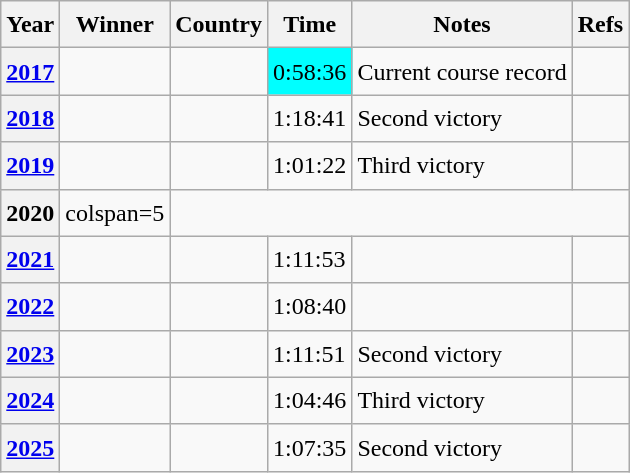<table class="wikitable sortable" style="font-size:1.00em; line-height:1.5em;">
<tr>
<th scope="col">Year</th>
<th scope="col">Winner</th>
<th scope="col">Country</th>
<th scope="col" data-sort-type="time">Time</th>
<th scope="col" class="unsortable">Notes</th>
<th scope="col" class="unsortable">Refs</th>
</tr>
<tr>
<th scope="row"><a href='#'>2017</a></th>
<td></td>
<td></td>
<td style="background-color:#00ffff">0:58:36</td>
<td>Current course record</td>
<td></td>
</tr>
<tr>
<th scope="row"><a href='#'>2018</a></th>
<td></td>
<td></td>
<td>1:18:41</td>
<td>Second victory</td>
<td></td>
</tr>
<tr>
<th scope="row"><a href='#'>2019</a></th>
<td></td>
<td></td>
<td>1:01:22</td>
<td>Third victory</td>
<td></td>
</tr>
<tr>
<th scope="row">2020</th>
<td>colspan=5 </td>
</tr>
<tr>
<th scope="row"><a href='#'>2021</a></th>
<td></td>
<td></td>
<td>1:11:53</td>
<td></td>
<td></td>
</tr>
<tr>
<th scope="row"><a href='#'>2022</a></th>
<td></td>
<td></td>
<td>1:08:40</td>
<td></td>
<td></td>
</tr>
<tr>
<th scope="row"><a href='#'>2023</a></th>
<td></td>
<td></td>
<td>1:11:51</td>
<td>Second victory</td>
<td></td>
</tr>
<tr>
<th scope="row"><a href='#'>2024</a></th>
<td></td>
<td></td>
<td>1:04:46</td>
<td>Third victory</td>
<td></td>
</tr>
<tr>
<th scope="row"><a href='#'>2025</a></th>
<td></td>
<td></td>
<td>1:07:35</td>
<td>Second victory</td>
<td></td>
</tr>
</table>
